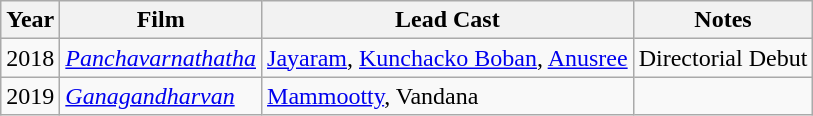<table class="wikitable sortable">
<tr>
<th>Year</th>
<th>Film</th>
<th>Lead Cast</th>
<th>Notes</th>
</tr>
<tr>
<td>2018</td>
<td><em><a href='#'>Panchavarnathatha</a></em></td>
<td><a href='#'>Jayaram</a>, <a href='#'>Kunchacko Boban</a>, <a href='#'>Anusree</a></td>
<td>Directorial Debut</td>
</tr>
<tr>
<td>2019</td>
<td><em><a href='#'>Ganagandharvan</a></em></td>
<td><a href='#'>Mammootty</a>, Vandana</td>
<td></td>
</tr>
</table>
